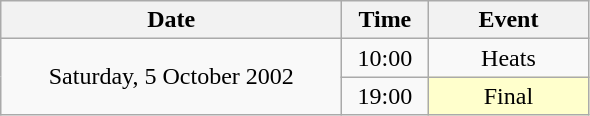<table class = "wikitable" style="text-align:center;">
<tr>
<th width=220>Date</th>
<th width=50>Time</th>
<th width=100>Event</th>
</tr>
<tr>
<td rowspan=2>Saturday, 5 October 2002</td>
<td>10:00</td>
<td>Heats</td>
</tr>
<tr>
<td>19:00</td>
<td bgcolor=ffffcc>Final</td>
</tr>
</table>
